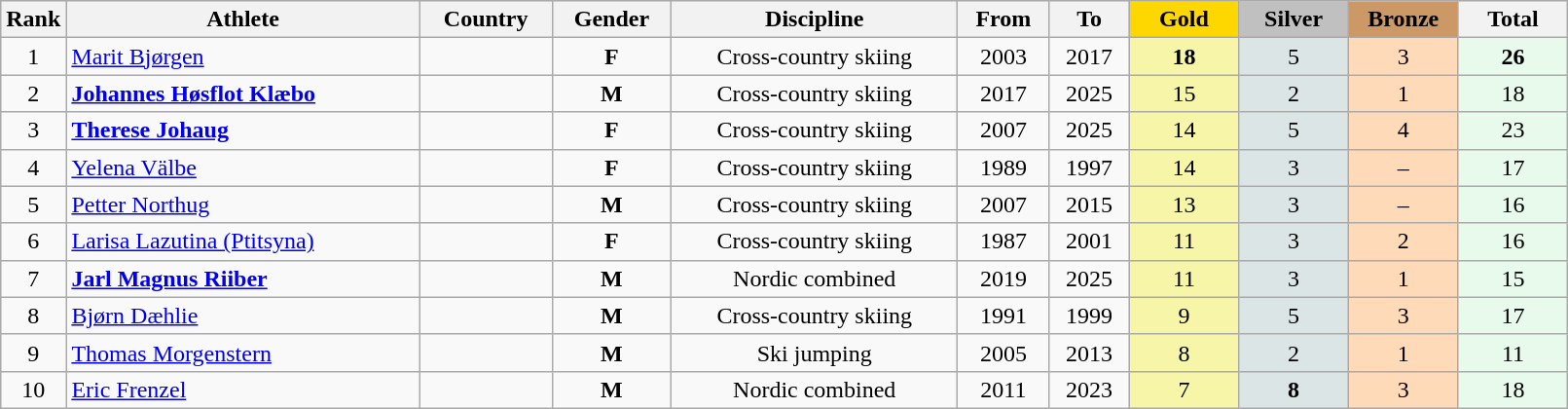<table class="wikitable plainrowheaders" width=85% style="text-align:center">
<tr style="background-color:#EDEDED;">
<th class="hintergrundfarbe5" style="width:1em">Rank</th>
<th class="hintergrundfarbe5">Athlete</th>
<th class="hintergrundfarbe5">Country</th>
<th class="hintergrundfarbe5">Gender</th>
<th class="hintergrundfarbe5">Discipline</th>
<th class="hintergrundfarbe5">From</th>
<th class="hintergrundfarbe5">To</th>
<th style="background:    gold; width:7%">Gold</th>
<th style="background:  silver; width:7%">Silver</th>
<th style="background: #CC9966; width:7%">Bronze</th>
<th class="hintergrundfarbe5" style="width:7%">Total</th>
</tr>
<tr>
<td>1</td>
<td align="left"><a href='#'>Marit Bjørgen</a></td>
<td align="left"></td>
<td><strong>F</strong></td>
<td>Cross-country skiing</td>
<td>2003</td>
<td>2017</td>
<td bgcolor="#F7F6A8"><strong>18</strong></td>
<td bgcolor="#DCE5E5">5</td>
<td bgcolor="#FFDAB9">3</td>
<td bgcolor="#E7FAEC"><strong>26</strong></td>
</tr>
<tr align="center">
<td>2</td>
<td align="left"><strong><a href='#'>Johannes Høsflot Klæbo</a></strong></td>
<td align="left"></td>
<td><strong>M</strong></td>
<td>Cross-country skiing</td>
<td>2017</td>
<td>2025</td>
<td bgcolor="#F7F6A8">15</td>
<td bgcolor="#DCE5E5">2</td>
<td bgcolor="#FFDAB9">1</td>
<td bgcolor="#E7FAEC">18</td>
</tr>
<tr align="center">
<td>3</td>
<td align="left"><strong><a href='#'>Therese Johaug</a></strong></td>
<td align="left"></td>
<td><strong>F</strong></td>
<td>Cross-country skiing</td>
<td>2007</td>
<td>2025</td>
<td bgcolor="#F7F6A8">14</td>
<td bgcolor="#DCE5E5">5</td>
<td bgcolor="#FFDAB9">4</td>
<td bgcolor="#E7FAEC">23</td>
</tr>
<tr align="center">
<td>4</td>
<td align="left"><a href='#'>Yelena Välbe</a></td>
<td align="left"><br></td>
<td><strong>F</strong></td>
<td>Cross-country skiing</td>
<td>1989</td>
<td>1997</td>
<td bgcolor="#F7F6A8">14</td>
<td bgcolor="#DCE5E5">3</td>
<td bgcolor="#FFDAB9">–</td>
<td bgcolor="#E7FAEC">17</td>
</tr>
<tr align="center">
<td>5</td>
<td align="left"><a href='#'>Petter Northug</a></td>
<td align="left"></td>
<td><strong>M</strong></td>
<td>Cross-country skiing</td>
<td>2007</td>
<td>2015</td>
<td bgcolor="#F7F6A8">13</td>
<td bgcolor="#DCE5E5">3</td>
<td bgcolor="#FFDAB9">–</td>
<td bgcolor="#E7FAEC">16</td>
</tr>
<tr align="center">
<td>6</td>
<td align="left"><a href='#'>Larisa Lazutina (Ptitsyna)</a></td>
<td align="left"><br></td>
<td><strong>F</strong></td>
<td>Cross-country skiing</td>
<td>1987</td>
<td>2001</td>
<td bgcolor="#F7F6A8">11</td>
<td bgcolor="#DCE5E5">3</td>
<td bgcolor="#FFDAB9">2</td>
<td bgcolor="#E7FAEC">16</td>
</tr>
<tr align="center">
<td>7</td>
<td align="left"><strong><a href='#'>Jarl Magnus Riiber</a></strong></td>
<td align="left"></td>
<td><strong>M</strong></td>
<td>Nordic combined</td>
<td>2019</td>
<td>2025</td>
<td bgcolor="#F7F6A8">11</td>
<td bgcolor="#DCE5E5">3</td>
<td bgcolor="#FFDAB9">1</td>
<td bgcolor="#E7FAEC">15</td>
</tr>
<tr align="center">
<td>8</td>
<td align="left"><a href='#'>Bjørn Dæhlie</a></td>
<td align="left"></td>
<td><strong>M</strong></td>
<td>Cross-country skiing</td>
<td>1991</td>
<td>1999</td>
<td bgcolor="#F7F6A8">9</td>
<td bgcolor="#DCE5E5">5</td>
<td bgcolor="#FFDAB9">3</td>
<td bgcolor="#E7FAEC">17</td>
</tr>
<tr align="center">
<td>9</td>
<td align="left"><a href='#'>Thomas Morgenstern</a></td>
<td align="left"></td>
<td><strong>M</strong></td>
<td>Ski jumping</td>
<td>2005</td>
<td>2013</td>
<td bgcolor="#F7F6A8">8</td>
<td bgcolor="#DCE5E5">2</td>
<td bgcolor="#FFDAB9">1</td>
<td bgcolor="#E7FAEC">11</td>
</tr>
<tr align="center">
<td>10</td>
<td align="left"><a href='#'>Eric Frenzel</a></td>
<td align="left"></td>
<td><strong>M</strong></td>
<td>Nordic combined</td>
<td>2011</td>
<td>2023</td>
<td bgcolor="#F7F6A8">7</td>
<td bgcolor="#DCE5E5"><strong>8</strong></td>
<td bgcolor="#FFDAB9">3</td>
<td bgcolor="#E7FAEC">18</td>
</tr>
</table>
